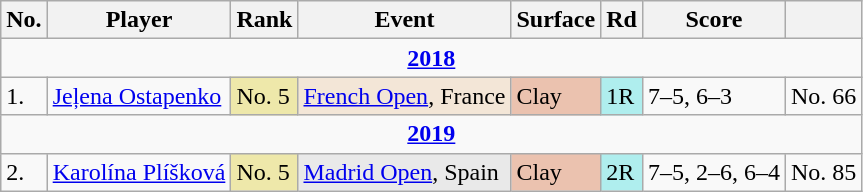<table class="wikitable sortable">
<tr>
<th>No.</th>
<th>Player</th>
<th>Rank</th>
<th>Event</th>
<th>Surface</th>
<th>Rd</th>
<th>Score</th>
<th></th>
</tr>
<tr>
<td colspan="8" align="center"><a href='#'><strong>2018</strong></a></td>
</tr>
<tr>
<td>1.</td>
<td> <a href='#'>Jeļena Ostapenko</a></td>
<td bgcolor=eee8aa>No. 5</td>
<td bgcolor=f3e6d7><a href='#'>French Open</a>, France</td>
<td bgcolor=EBC2AF>Clay</td>
<td bgcolor=afeeee>1R</td>
<td>7–5, 6–3</td>
<td>No. 66</td>
</tr>
<tr>
<td colspan="8" align="center"><a href='#'><strong>2019</strong></a></td>
</tr>
<tr>
<td>2.</td>
<td> <a href='#'>Karolína Plíšková</a></td>
<td bgcolor=eee8aa>No. 5</td>
<td bgcolor=e9e9e9><a href='#'>Madrid Open</a>, Spain</td>
<td bgcolor=EBC2AF>Clay</td>
<td bgcolor=afeeee>2R</td>
<td>7–5, 2–6, 6–4</td>
<td>No. 85</td>
</tr>
</table>
